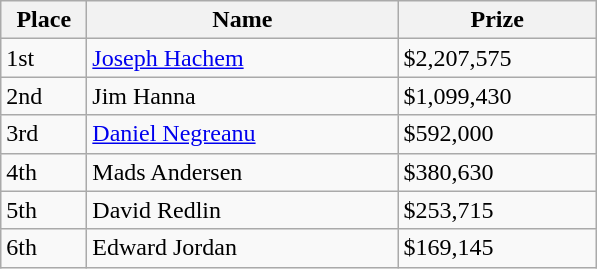<table class="wikitable">
<tr>
<th width="50">Place</th>
<th width="200">Name</th>
<th width="125">Prize</th>
</tr>
<tr>
<td>1st</td>
<td><a href='#'>Joseph Hachem</a></td>
<td>$2,207,575</td>
</tr>
<tr>
<td>2nd</td>
<td>Jim Hanna</td>
<td>$1,099,430</td>
</tr>
<tr>
<td>3rd</td>
<td><a href='#'>Daniel Negreanu</a></td>
<td>$592,000</td>
</tr>
<tr>
<td>4th</td>
<td>Mads Andersen</td>
<td>$380,630</td>
</tr>
<tr>
<td>5th</td>
<td>David Redlin</td>
<td>$253,715</td>
</tr>
<tr>
<td>6th</td>
<td>Edward Jordan</td>
<td>$169,145</td>
</tr>
</table>
